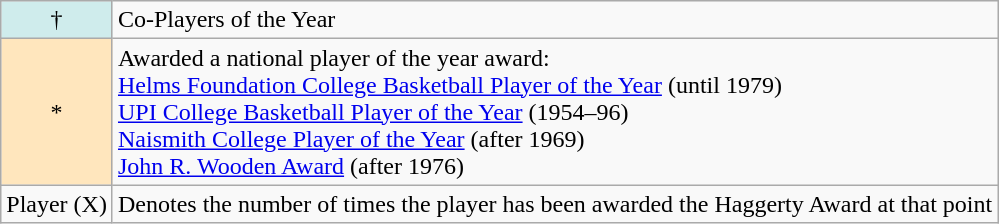<table class="wikitable">
<tr>
<td style="background-color:#CFECEC;" align="center">†</td>
<td>Co-Players of the Year</td>
</tr>
<tr>
<td style="background-color:#FFE6BD" align="center">*</td>
<td>Awarded a national player of the year award: <br><a href='#'>Helms Foundation College Basketball Player of the Year</a> (until 1979)<br> <a href='#'>UPI College Basketball Player of the Year</a> (1954–96)<br> <a href='#'>Naismith College Player of the Year</a> (after 1969)<br> <a href='#'>John R. Wooden Award</a> (after 1976)</td>
</tr>
<tr>
<td>Player (X)</td>
<td>Denotes the number of times the player has been awarded the Haggerty Award at that point</td>
</tr>
</table>
